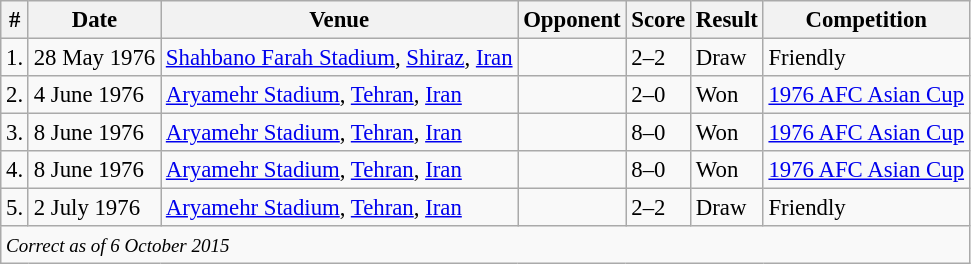<table class="wikitable" style="font-size:95%;">
<tr>
<th>#</th>
<th>Date</th>
<th>Venue</th>
<th>Opponent</th>
<th>Score</th>
<th>Result</th>
<th>Competition</th>
</tr>
<tr>
<td>1.</td>
<td>28 May 1976</td>
<td><a href='#'>Shahbano Farah Stadium</a>, <a href='#'>Shiraz</a>, <a href='#'>Iran</a></td>
<td></td>
<td>2–2</td>
<td>Draw</td>
<td>Friendly</td>
</tr>
<tr>
<td>2.</td>
<td>4 June 1976</td>
<td><a href='#'>Aryamehr Stadium</a>, <a href='#'>Tehran</a>, <a href='#'>Iran</a></td>
<td></td>
<td>2–0</td>
<td>Won</td>
<td><a href='#'>1976 AFC Asian Cup</a></td>
</tr>
<tr>
<td>3.</td>
<td>8 June 1976</td>
<td><a href='#'>Aryamehr Stadium</a>, <a href='#'>Tehran</a>, <a href='#'>Iran</a></td>
<td></td>
<td>8–0</td>
<td>Won</td>
<td><a href='#'>1976 AFC Asian Cup</a></td>
</tr>
<tr>
<td>4.</td>
<td>8 June 1976</td>
<td><a href='#'>Aryamehr Stadium</a>, <a href='#'>Tehran</a>, <a href='#'>Iran</a></td>
<td></td>
<td>8–0</td>
<td>Won</td>
<td><a href='#'>1976 AFC Asian Cup</a></td>
</tr>
<tr>
<td>5.</td>
<td>2 July 1976</td>
<td><a href='#'>Aryamehr Stadium</a>, <a href='#'>Tehran</a>, <a href='#'>Iran</a></td>
<td></td>
<td>2–2</td>
<td>Draw</td>
<td>Friendly</td>
</tr>
<tr>
<td colspan="12"><small><em>Correct as of 6 October 2015</em></small></td>
</tr>
</table>
